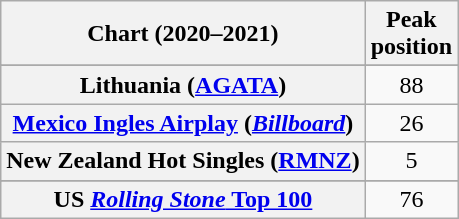<table class="wikitable sortable plainrowheaders" style="text-align:center">
<tr>
<th scope="col">Chart (2020–2021)</th>
<th scope="col">Peak<br>position</th>
</tr>
<tr>
</tr>
<tr>
</tr>
<tr>
<th scope="row">Lithuania (<a href='#'>AGATA</a>)</th>
<td>88</td>
</tr>
<tr>
<th scope="row"><a href='#'>Mexico Ingles Airplay</a> (<em><a href='#'>Billboard</a></em>)</th>
<td>26</td>
</tr>
<tr>
<th scope="row">New Zealand Hot Singles (<a href='#'>RMNZ</a>)</th>
<td>5</td>
</tr>
<tr>
</tr>
<tr>
</tr>
<tr>
</tr>
<tr>
</tr>
<tr>
<th scope="row">US <a href='#'><em>Rolling Stone</em> Top 100</a></th>
<td>76</td>
</tr>
</table>
